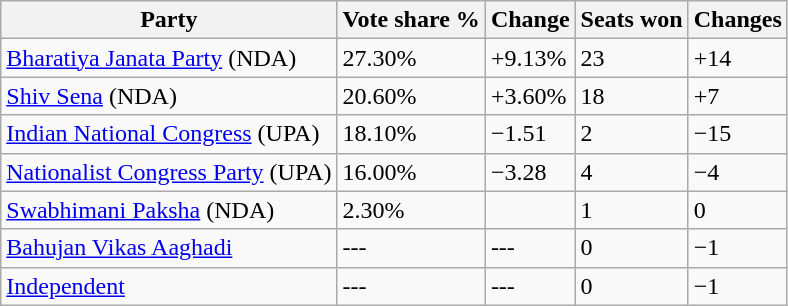<table class="wikitable sortable">
<tr>
<th>Party</th>
<th>Vote share %</th>
<th>Change</th>
<th>Seats won</th>
<th>Changes</th>
</tr>
<tr>
<td><a href='#'>Bharatiya Janata Party</a> (NDA)</td>
<td>27.30%</td>
<td>+9.13%</td>
<td>23</td>
<td>+14</td>
</tr>
<tr>
<td><a href='#'>Shiv Sena</a> (NDA)</td>
<td>20.60%</td>
<td>+3.60%</td>
<td>18</td>
<td>+7</td>
</tr>
<tr>
<td><a href='#'>Indian National Congress</a> (UPA)</td>
<td>18.10%</td>
<td>−1.51</td>
<td>2</td>
<td>−15</td>
</tr>
<tr>
<td><a href='#'>Nationalist Congress Party</a> (UPA)</td>
<td>16.00%</td>
<td>−3.28</td>
<td>4</td>
<td>−4</td>
</tr>
<tr>
<td><a href='#'>Swabhimani Paksha</a> (NDA)</td>
<td>2.30%</td>
<td></td>
<td>1</td>
<td>0</td>
</tr>
<tr>
<td><a href='#'>Bahujan Vikas Aaghadi</a></td>
<td>---</td>
<td>---</td>
<td>0</td>
<td>−1</td>
</tr>
<tr>
<td><a href='#'>Independent</a></td>
<td>---</td>
<td>---</td>
<td>0</td>
<td>−1</td>
</tr>
</table>
